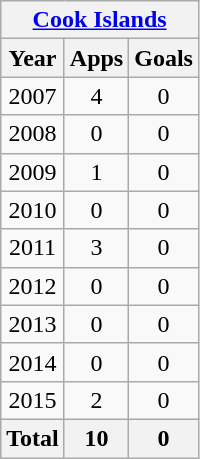<table class="wikitable" style="text-align:center">
<tr>
<th colspan=3><a href='#'>Cook Islands</a></th>
</tr>
<tr>
<th>Year</th>
<th>Apps</th>
<th>Goals</th>
</tr>
<tr>
<td>2007</td>
<td>4</td>
<td>0</td>
</tr>
<tr>
<td>2008</td>
<td>0</td>
<td>0</td>
</tr>
<tr>
<td>2009</td>
<td>1</td>
<td>0</td>
</tr>
<tr>
<td>2010</td>
<td>0</td>
<td>0</td>
</tr>
<tr>
<td>2011</td>
<td>3</td>
<td>0</td>
</tr>
<tr>
<td>2012</td>
<td>0</td>
<td>0</td>
</tr>
<tr>
<td>2013</td>
<td>0</td>
<td>0</td>
</tr>
<tr>
<td>2014</td>
<td>0</td>
<td>0</td>
</tr>
<tr>
<td>2015</td>
<td>2</td>
<td>0</td>
</tr>
<tr>
<th>Total</th>
<th>10</th>
<th>0</th>
</tr>
</table>
